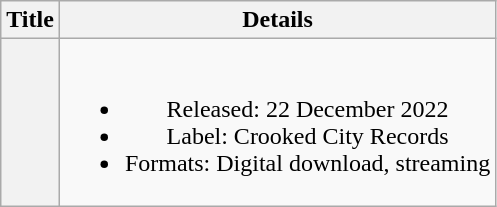<table class="wikitable plainrowheaders" style="text-align:center;" border="1">
<tr>
<th scope="col">Title</th>
<th scope="col">Details</th>
</tr>
<tr>
<th scope="row"><em></em></th>
<td><br><ul><li>Released: 22 December 2022</li><li>Label: Crooked City Records</li><li>Formats: Digital download, streaming</li></ul></td>
</tr>
</table>
